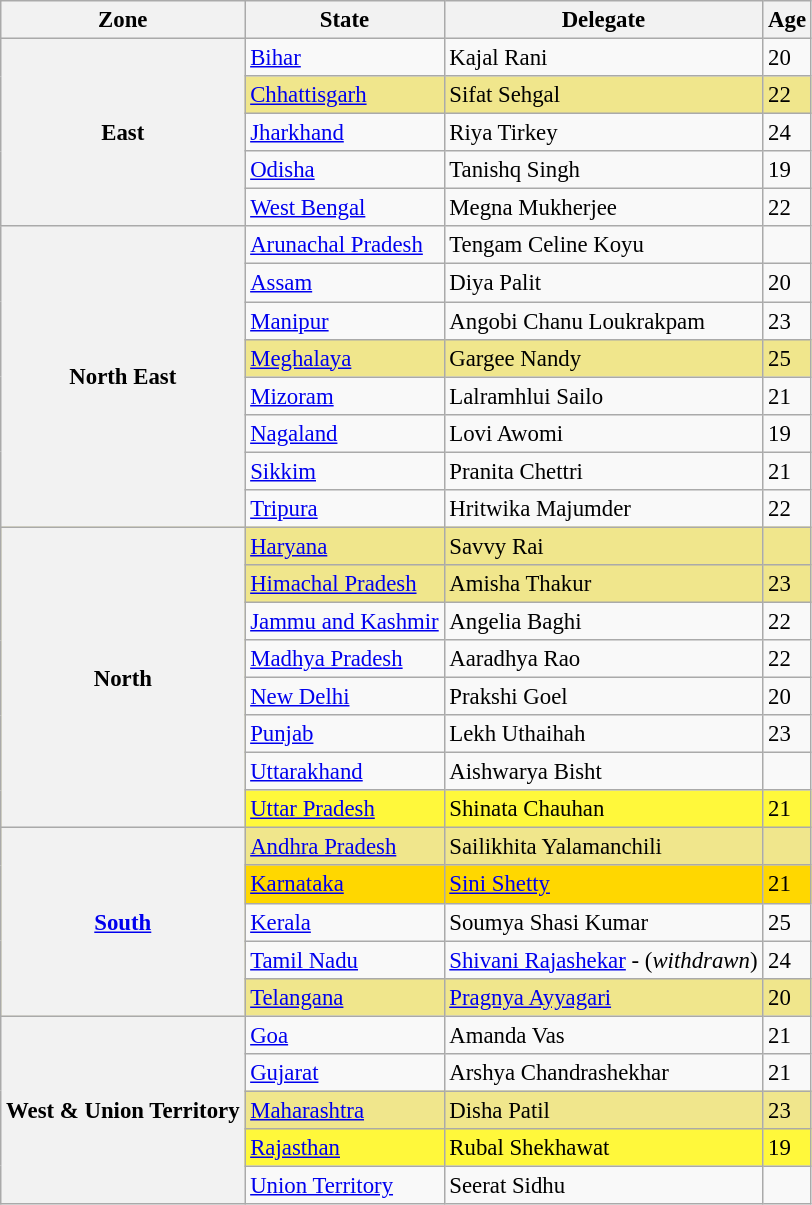<table class="wikitable sortable" style="font-size: 95%;">
<tr>
<th>Zone</th>
<th>State</th>
<th>Delegate</th>
<th>Age</th>
</tr>
<tr>
<th rowspan=5>East</th>
<td><a href='#'>Bihar</a></td>
<td>Kajal Rani</td>
<td>20</td>
</tr>
<tr style="background-color:khaki">
<td><a href='#'>Chhattisgarh</a></td>
<td>Sifat Sehgal</td>
<td>22</td>
</tr>
<tr>
<td><a href='#'>Jharkhand</a></td>
<td>Riya Tirkey</td>
<td>24</td>
</tr>
<tr>
<td><a href='#'>Odisha</a></td>
<td>Tanishq Singh</td>
<td>19</td>
</tr>
<tr>
<td><a href='#'>West Bengal</a></td>
<td>Megna Mukherjee</td>
<td>22</td>
</tr>
<tr>
<th rowspan=8>North East</th>
<td><a href='#'>Arunachal Pradesh</a></td>
<td>Tengam Celine Koyu</td>
<td></td>
</tr>
<tr>
<td><a href='#'>Assam</a></td>
<td>Diya Palit</td>
<td>20</td>
</tr>
<tr>
<td><a href='#'>Manipur</a></td>
<td>Angobi Chanu Loukrakpam</td>
<td>23</td>
</tr>
<tr style="background-color:khaki">
<td><a href='#'>Meghalaya</a></td>
<td>Gargee Nandy</td>
<td>25</td>
</tr>
<tr>
<td><a href='#'>Mizoram</a></td>
<td>Lalramhlui Sailo</td>
<td>21</td>
</tr>
<tr>
<td><a href='#'>Nagaland</a></td>
<td>Lovi Awomi</td>
<td>19</td>
</tr>
<tr>
<td><a href='#'>Sikkim</a></td>
<td>Pranita Chettri</td>
<td>21</td>
</tr>
<tr>
<td><a href='#'>Tripura</a></td>
<td>Hritwika Majumder</td>
<td>22</td>
</tr>
<tr style="background-color:khaki">
<th rowspan=8>North</th>
<td><a href='#'>Haryana</a></td>
<td>Savvy Rai</td>
<td></td>
</tr>
<tr style="background-color:khaki">
<td><a href='#'>Himachal Pradesh</a></td>
<td>Amisha Thakur</td>
<td>23</td>
</tr>
<tr>
<td><a href='#'>Jammu and Kashmir</a></td>
<td>Angelia Baghi</td>
<td>22</td>
</tr>
<tr>
<td><a href='#'>Madhya Pradesh</a></td>
<td>Aaradhya Rao</td>
<td>22</td>
</tr>
<tr>
<td><a href='#'>New Delhi</a></td>
<td>Prakshi Goel</td>
<td>20</td>
</tr>
<tr>
<td><a href='#'>Punjab</a></td>
<td>Lekh Uthaihah</td>
<td>23</td>
</tr>
<tr>
<td><a href='#'>Uttarakhand</a></td>
<td>Aishwarya Bisht</td>
<td></td>
</tr>
<tr style="background-color:#FFF83B">
<td><a href='#'>Uttar Pradesh</a></td>
<td>Shinata Chauhan</td>
<td>21</td>
</tr>
<tr style="background-color:khaki">
<th rowspan=5><a href='#'>South</a></th>
<td><a href='#'>Andhra Pradesh</a></td>
<td>Sailikhita Yalamanchili</td>
<td></td>
</tr>
<tr style="background-color:Gold">
<td><a href='#'>Karnataka</a></td>
<td><a href='#'>Sini Shetty</a></td>
<td>21</td>
</tr>
<tr>
<td><a href='#'>Kerala</a></td>
<td>Soumya Shasi Kumar</td>
<td>25</td>
</tr>
<tr>
<td><a href='#'>Tamil Nadu</a></td>
<td><a href='#'>Shivani Rajashekar</a> - (<em>withdrawn</em>)</td>
<td>24</td>
</tr>
<tr style="background-color:khaki">
<td><a href='#'>Telangana</a></td>
<td><a href='#'>Pragnya Ayyagari</a></td>
<td>20</td>
</tr>
<tr>
<th rowspan=5>West & Union Territory</th>
<td><a href='#'>Goa</a></td>
<td>Amanda Vas</td>
<td>21</td>
</tr>
<tr>
<td><a href='#'>Gujarat</a></td>
<td>Arshya Chandrashekhar</td>
<td>21</td>
</tr>
<tr style="background-color:khaki">
<td><a href='#'>Maharashtra</a></td>
<td>Disha Patil</td>
<td>23</td>
</tr>
<tr style="background-color:#FFF83B">
<td><a href='#'>Rajasthan</a></td>
<td>Rubal Shekhawat</td>
<td>19</td>
</tr>
<tr>
<td><a href='#'>Union Territory</a></td>
<td>Seerat Sidhu</td>
<td></td>
</tr>
</table>
